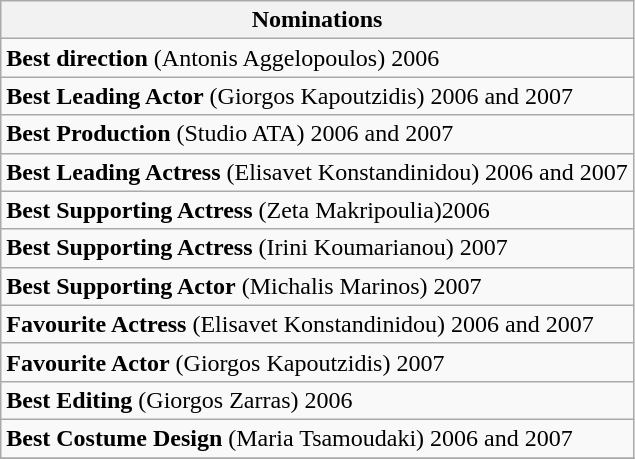<table class="wikitable">
<tr>
<th>Nominations</th>
</tr>
<tr>
<td><strong>Best direction</strong> (Antonis Aggelopoulos) 2006</td>
</tr>
<tr>
<td><strong>Best Leading Actor</strong> (Giorgos Kapoutzidis) 2006 and 2007</td>
</tr>
<tr>
<td><strong>Best Production</strong> (Studio ATA) 2006 and 2007</td>
</tr>
<tr>
<td><strong>Best Leading Actress</strong> (Elisavet Konstandinidou) 2006 and 2007</td>
</tr>
<tr>
<td><strong>Best Supporting Actress</strong> (Zeta Makripoulia)2006</td>
</tr>
<tr>
<td><strong>Best Supporting Actress</strong> (Irini Koumarianou) 2007</td>
</tr>
<tr>
<td><strong>Best Supporting Actor</strong> (Michalis Marinos) 2007</td>
</tr>
<tr>
<td><strong>Favourite Actress</strong> (Elisavet Konstandinidou) 2006 and 2007</td>
</tr>
<tr>
<td><strong>Favourite Actor</strong> (Giorgos Kapoutzidis) 2007</td>
</tr>
<tr>
<td><strong>Best Editing</strong> (Giorgos Zarras) 2006</td>
</tr>
<tr>
<td><strong>Best Costume Design</strong> (Maria Tsamoudaki) 2006 and 2007</td>
</tr>
<tr>
</tr>
</table>
